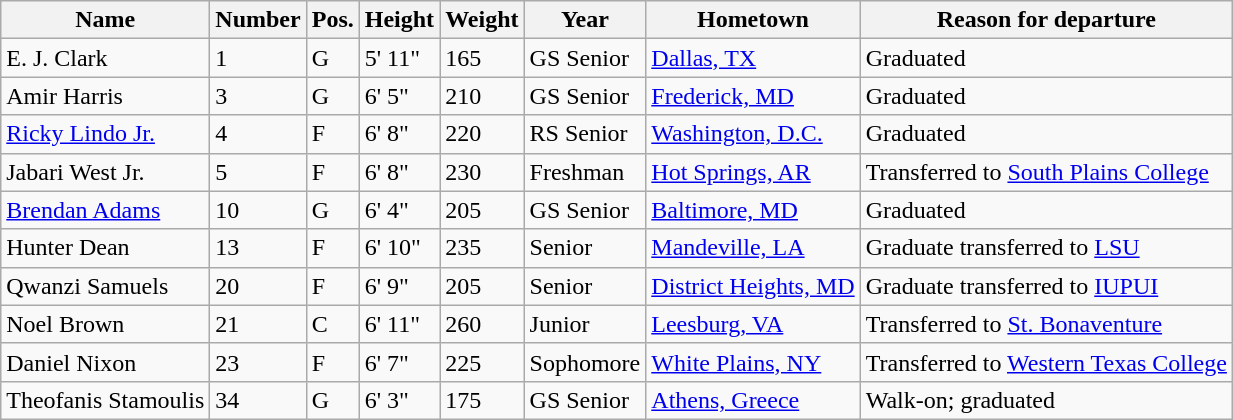<table class="wikitable sortable" border="1">
<tr>
<th>Name</th>
<th>Number</th>
<th>Pos.</th>
<th>Height</th>
<th>Weight</th>
<th>Year</th>
<th>Hometown</th>
<th class="unsortable">Reason for departure</th>
</tr>
<tr>
<td>E. J. Clark</td>
<td>1</td>
<td>G</td>
<td>5' 11"</td>
<td>165</td>
<td>GS Senior</td>
<td><a href='#'>Dallas, TX</a></td>
<td>Graduated</td>
</tr>
<tr>
<td>Amir Harris</td>
<td>3</td>
<td>G</td>
<td>6' 5"</td>
<td>210</td>
<td>GS Senior</td>
<td><a href='#'>Frederick, MD</a></td>
<td>Graduated</td>
</tr>
<tr>
<td><a href='#'>Ricky Lindo Jr.</a></td>
<td>4</td>
<td>F</td>
<td>6' 8"</td>
<td>220</td>
<td>RS Senior</td>
<td><a href='#'>Washington, D.C.</a></td>
<td>Graduated</td>
</tr>
<tr>
<td>Jabari West Jr.</td>
<td>5</td>
<td>F</td>
<td>6' 8"</td>
<td>230</td>
<td>Freshman</td>
<td><a href='#'>Hot Springs, AR</a></td>
<td>Transferred to <a href='#'>South Plains College</a></td>
</tr>
<tr>
<td><a href='#'>Brendan Adams</a></td>
<td>10</td>
<td>G</td>
<td>6' 4"</td>
<td>205</td>
<td>GS Senior</td>
<td><a href='#'>Baltimore, MD</a></td>
<td>Graduated</td>
</tr>
<tr>
<td>Hunter Dean</td>
<td>13</td>
<td>F</td>
<td>6' 10"</td>
<td>235</td>
<td>Senior</td>
<td><a href='#'>Mandeville, LA</a></td>
<td>Graduate transferred to <a href='#'>LSU</a></td>
</tr>
<tr>
<td>Qwanzi Samuels</td>
<td>20</td>
<td>F</td>
<td>6' 9"</td>
<td>205</td>
<td>Senior</td>
<td><a href='#'>District Heights, MD</a></td>
<td>Graduate transferred to <a href='#'>IUPUI</a></td>
</tr>
<tr>
<td>Noel Brown</td>
<td>21</td>
<td>C</td>
<td>6' 11"</td>
<td>260</td>
<td>Junior</td>
<td><a href='#'>Leesburg, VA</a></td>
<td>Transferred to <a href='#'>St. Bonaventure</a></td>
</tr>
<tr>
<td>Daniel Nixon</td>
<td>23</td>
<td>F</td>
<td>6' 7"</td>
<td>225</td>
<td>Sophomore</td>
<td><a href='#'>White Plains, NY</a></td>
<td>Transferred to <a href='#'>Western Texas College</a></td>
</tr>
<tr>
<td>Theofanis Stamoulis</td>
<td>34</td>
<td>G</td>
<td>6' 3"</td>
<td>175</td>
<td>GS Senior</td>
<td><a href='#'>Athens, Greece</a></td>
<td>Walk-on; graduated</td>
</tr>
</table>
